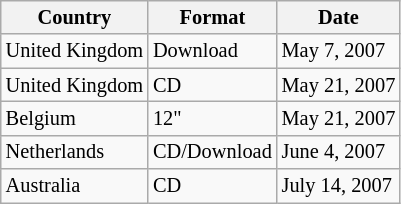<table class="wikitable" style="font-size:85%;">
<tr>
<th>Country</th>
<th>Format</th>
<th>Date</th>
</tr>
<tr>
<td>United Kingdom</td>
<td>Download</td>
<td>May 7, 2007</td>
</tr>
<tr>
<td>United Kingdom</td>
<td>CD</td>
<td>May 21, 2007</td>
</tr>
<tr>
<td>Belgium</td>
<td>12"</td>
<td>May 21, 2007</td>
</tr>
<tr>
<td>Netherlands</td>
<td>CD/Download</td>
<td>June 4, 2007</td>
</tr>
<tr>
<td>Australia</td>
<td>CD</td>
<td>July 14, 2007</td>
</tr>
</table>
